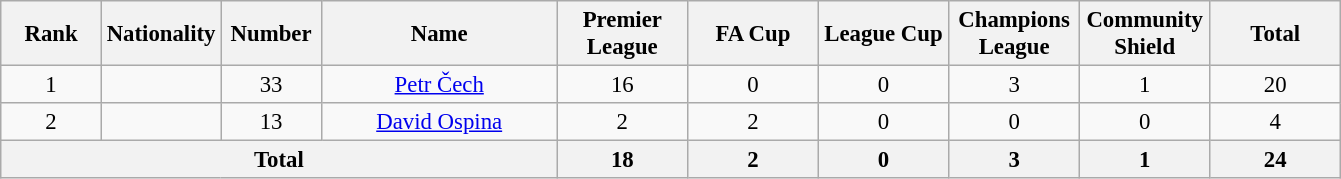<table class="wikitable" style="font-size: 95%; text-align: center;">
<tr>
<th width=60>Rank</th>
<th width=60>Nationality</th>
<th width=60>Number</th>
<th width=150>Name</th>
<th width=80>Premier League</th>
<th width=80>FA Cup</th>
<th width=80>League Cup</th>
<th width=80>Champions League</th>
<th width=80>Community Shield</th>
<th width=80>Total</th>
</tr>
<tr>
<td>1</td>
<td></td>
<td>33</td>
<td><a href='#'>Petr Čech</a></td>
<td>16</td>
<td>0</td>
<td>0</td>
<td>3</td>
<td>1</td>
<td>20</td>
</tr>
<tr>
<td>2</td>
<td></td>
<td>13</td>
<td><a href='#'>David Ospina</a></td>
<td>2</td>
<td>2</td>
<td>0</td>
<td>0</td>
<td>0</td>
<td>4</td>
</tr>
<tr>
<th colspan="4">Total</th>
<th>18</th>
<th>2</th>
<th>0</th>
<th>3</th>
<th>1</th>
<th>24</th>
</tr>
</table>
